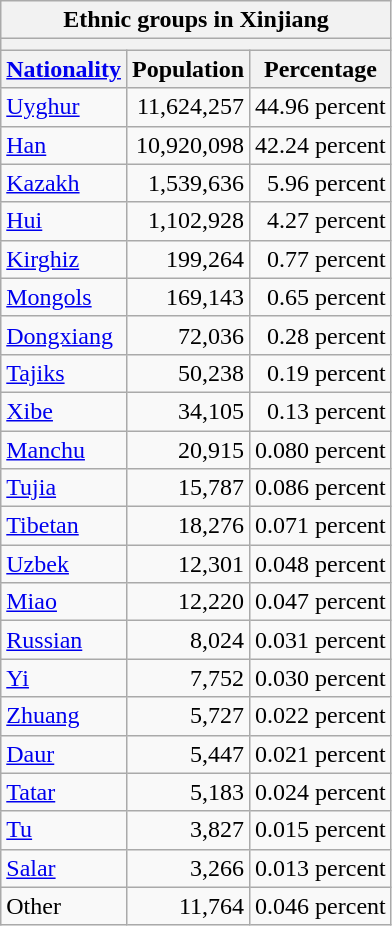<table class="wikitable sortable floatright" style="text-align:right;">
<tr>
<th colspan="3" style="text-align:center;">Ethnic groups in Xinjiang</th>
</tr>
<tr>
<th colspan="3"></th>
</tr>
<tr>
<th><a href='#'>Nationality</a></th>
<th>Population</th>
<th>Percentage</th>
</tr>
<tr>
<td style="text-align:left;"><a href='#'>Uyghur</a></td>
<td>11,624,257</td>
<td>44.96 percent</td>
</tr>
<tr>
<td style="text-align:left;"><a href='#'>Han</a></td>
<td>10,920,098</td>
<td>42.24 percent</td>
</tr>
<tr>
<td style="text-align:left;"><a href='#'>Kazakh</a></td>
<td>1,539,636</td>
<td>5.96 percent</td>
</tr>
<tr>
<td style="text-align:left;"><a href='#'>Hui</a></td>
<td>1,102,928</td>
<td>4.27 percent</td>
</tr>
<tr>
<td style="text-align:left;"><a href='#'>Kirghiz</a></td>
<td>199,264</td>
<td>0.77 percent</td>
</tr>
<tr>
<td style="text-align:left;"><a href='#'>Mongols</a></td>
<td>169,143</td>
<td>0.65 percent</td>
</tr>
<tr>
<td style="text-align:left;"><a href='#'>Dongxiang</a></td>
<td>72,036</td>
<td>0.28 percent</td>
</tr>
<tr>
<td style="text-align:left;"><a href='#'>Tajiks</a></td>
<td>50,238</td>
<td>0.19 percent</td>
</tr>
<tr>
<td style="text-align:left;"><a href='#'>Xibe</a></td>
<td>34,105</td>
<td>0.13 percent</td>
</tr>
<tr>
<td style="text-align:left;"><a href='#'>Manchu</a></td>
<td>20,915</td>
<td>0.080 percent</td>
</tr>
<tr>
<td style="text-align:left;"><a href='#'>Tujia</a></td>
<td>15,787</td>
<td>0.086 percent</td>
</tr>
<tr>
<td style="text-align:left;"><a href='#'>Tibetan</a></td>
<td>18,276</td>
<td>0.071 percent</td>
</tr>
<tr>
<td style="text-align:left;"><a href='#'>Uzbek</a></td>
<td>12,301</td>
<td>0.048 percent</td>
</tr>
<tr>
<td style="text-align:left;"><a href='#'>Miao</a></td>
<td>12,220</td>
<td>0.047 percent</td>
</tr>
<tr>
<td style="text-align:left;"><a href='#'>Russian</a></td>
<td>8,024</td>
<td>0.031 percent</td>
</tr>
<tr>
<td style="text-align:left;"><a href='#'>Yi</a></td>
<td>7,752</td>
<td>0.030 percent</td>
</tr>
<tr>
<td style="text-align:left;"><a href='#'>Zhuang</a></td>
<td>5,727</td>
<td>0.022 percent</td>
</tr>
<tr>
<td style="text-align:left;"><a href='#'>Daur</a></td>
<td>5,447</td>
<td>0.021 percent</td>
</tr>
<tr>
<td style="text-align:left;"><a href='#'>Tatar</a></td>
<td>5,183</td>
<td>0.024 percent</td>
</tr>
<tr>
<td style="text-align:left;"><a href='#'>Tu</a></td>
<td>3,827</td>
<td>0.015 percent</td>
</tr>
<tr>
<td style="text-align:left;"><a href='#'>Salar</a></td>
<td>3,266</td>
<td>0.013 percent</td>
</tr>
<tr>
<td style="text-align:left;">Other</td>
<td>11,764</td>
<td>0.046 percent</td>
</tr>
</table>
